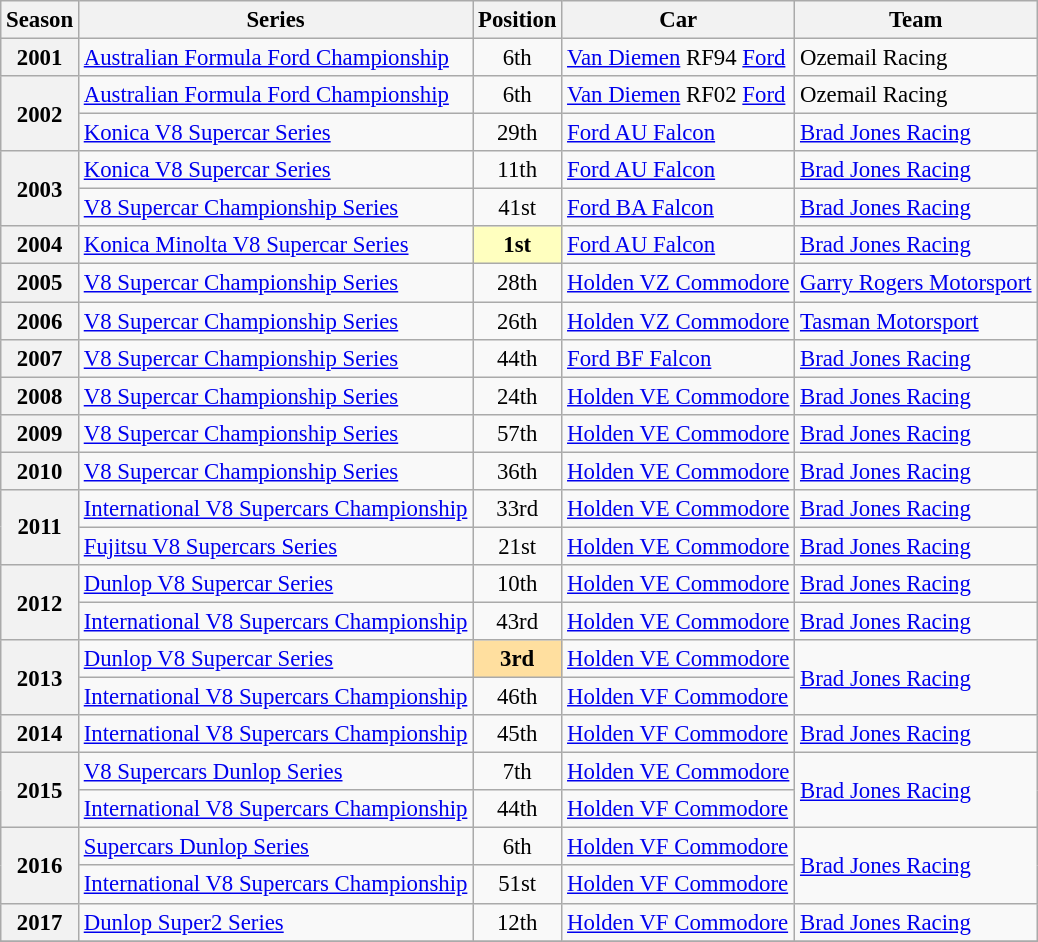<table class="wikitable" style="font-size: 95%;">
<tr>
<th>Season</th>
<th>Series</th>
<th>Position</th>
<th>Car</th>
<th>Team</th>
</tr>
<tr>
<th>2001</th>
<td><a href='#'>Australian Formula Ford Championship</a></td>
<td align="center">6th</td>
<td><a href='#'>Van Diemen</a> RF94 <a href='#'>Ford</a></td>
<td>Ozemail Racing</td>
</tr>
<tr>
<th rowspan=2>2002</th>
<td><a href='#'>Australian Formula Ford Championship</a></td>
<td align="center">6th</td>
<td><a href='#'>Van Diemen</a> RF02 <a href='#'>Ford</a></td>
<td>Ozemail Racing</td>
</tr>
<tr>
<td><a href='#'>Konica V8 Supercar Series</a></td>
<td align="center">29th</td>
<td><a href='#'>Ford AU Falcon</a></td>
<td><a href='#'>Brad Jones Racing</a></td>
</tr>
<tr>
<th rowspan=2>2003</th>
<td><a href='#'>Konica V8 Supercar Series</a></td>
<td align="center">11th</td>
<td><a href='#'>Ford AU Falcon</a></td>
<td><a href='#'>Brad Jones Racing</a></td>
</tr>
<tr>
<td><a href='#'>V8 Supercar Championship Series</a></td>
<td align="center">41st</td>
<td><a href='#'>Ford BA Falcon</a></td>
<td><a href='#'>Brad Jones Racing</a></td>
</tr>
<tr>
<th>2004</th>
<td><a href='#'>Konica Minolta V8 Supercar Series</a></td>
<td align="center" style="background: #ffffbf"><strong>1st</strong></td>
<td><a href='#'>Ford AU Falcon</a></td>
<td><a href='#'>Brad Jones Racing</a></td>
</tr>
<tr>
<th>2005</th>
<td><a href='#'>V8 Supercar Championship Series</a></td>
<td align="center">28th</td>
<td><a href='#'>Holden VZ Commodore</a></td>
<td><a href='#'>Garry Rogers Motorsport</a></td>
</tr>
<tr>
<th>2006</th>
<td><a href='#'>V8 Supercar Championship Series</a></td>
<td align="center">26th</td>
<td><a href='#'>Holden VZ Commodore</a></td>
<td><a href='#'>Tasman Motorsport</a></td>
</tr>
<tr>
<th>2007</th>
<td><a href='#'>V8 Supercar Championship Series</a></td>
<td align="center">44th</td>
<td><a href='#'>Ford BF Falcon</a></td>
<td><a href='#'>Brad Jones Racing</a></td>
</tr>
<tr>
<th>2008</th>
<td><a href='#'>V8 Supercar Championship Series</a></td>
<td align="center">24th</td>
<td><a href='#'>Holden VE Commodore</a></td>
<td><a href='#'>Brad Jones Racing</a></td>
</tr>
<tr>
<th>2009</th>
<td><a href='#'>V8 Supercar Championship Series</a></td>
<td align="center">57th</td>
<td><a href='#'>Holden VE Commodore</a></td>
<td><a href='#'>Brad Jones Racing</a></td>
</tr>
<tr>
<th>2010</th>
<td><a href='#'>V8 Supercar Championship Series</a></td>
<td align="center">36th</td>
<td><a href='#'>Holden VE Commodore</a></td>
<td><a href='#'>Brad Jones Racing</a></td>
</tr>
<tr>
<th rowspan=2>2011</th>
<td><a href='#'>International V8 Supercars Championship</a></td>
<td align="center">33rd</td>
<td><a href='#'>Holden VE Commodore</a></td>
<td><a href='#'>Brad Jones Racing</a></td>
</tr>
<tr>
<td><a href='#'>Fujitsu V8 Supercars Series</a></td>
<td align="center">21st</td>
<td><a href='#'>Holden VE Commodore</a></td>
<td><a href='#'>Brad Jones Racing</a></td>
</tr>
<tr>
<th rowspan=2>2012</th>
<td><a href='#'>Dunlop V8 Supercar Series</a></td>
<td align="center">10th</td>
<td><a href='#'>Holden VE Commodore</a></td>
<td><a href='#'>Brad Jones Racing</a></td>
</tr>
<tr>
<td><a href='#'>International V8 Supercars Championship</a></td>
<td align="center">43rd</td>
<td><a href='#'>Holden VE Commodore</a></td>
<td><a href='#'>Brad Jones Racing</a></td>
</tr>
<tr>
<th rowspan=2>2013</th>
<td><a href='#'>Dunlop V8 Supercar Series</a></td>
<td align="center" style="background: #ffdf9f"><strong>3rd</strong></td>
<td><a href='#'>Holden VE Commodore</a></td>
<td rowspan=2><a href='#'>Brad Jones Racing</a></td>
</tr>
<tr>
<td><a href='#'>International V8 Supercars Championship</a></td>
<td align="center">46th</td>
<td><a href='#'>Holden VF Commodore</a></td>
</tr>
<tr>
<th>2014</th>
<td><a href='#'>International V8 Supercars Championship</a></td>
<td align="center">45th</td>
<td><a href='#'>Holden VF Commodore</a></td>
<td><a href='#'>Brad Jones Racing</a></td>
</tr>
<tr>
<th rowspan=2>2015</th>
<td><a href='#'>V8 Supercars Dunlop Series</a></td>
<td align="center">7th</td>
<td><a href='#'>Holden VE Commodore</a></td>
<td rowspan=2><a href='#'>Brad Jones Racing</a></td>
</tr>
<tr>
<td><a href='#'>International V8 Supercars Championship</a></td>
<td align="center">44th</td>
<td><a href='#'>Holden VF Commodore</a></td>
</tr>
<tr>
<th rowspan=2>2016</th>
<td><a href='#'>Supercars Dunlop Series</a></td>
<td align="center">6th</td>
<td><a href='#'>Holden VF Commodore</a></td>
<td rowspan=2><a href='#'>Brad Jones Racing</a></td>
</tr>
<tr>
<td><a href='#'>International V8 Supercars Championship</a></td>
<td align="center">51st</td>
<td><a href='#'>Holden VF Commodore</a></td>
</tr>
<tr>
<th>2017</th>
<td><a href='#'>Dunlop Super2 Series</a></td>
<td align="center">12th</td>
<td><a href='#'>Holden VF Commodore</a></td>
<td><a href='#'>Brad Jones Racing</a></td>
</tr>
<tr>
</tr>
</table>
